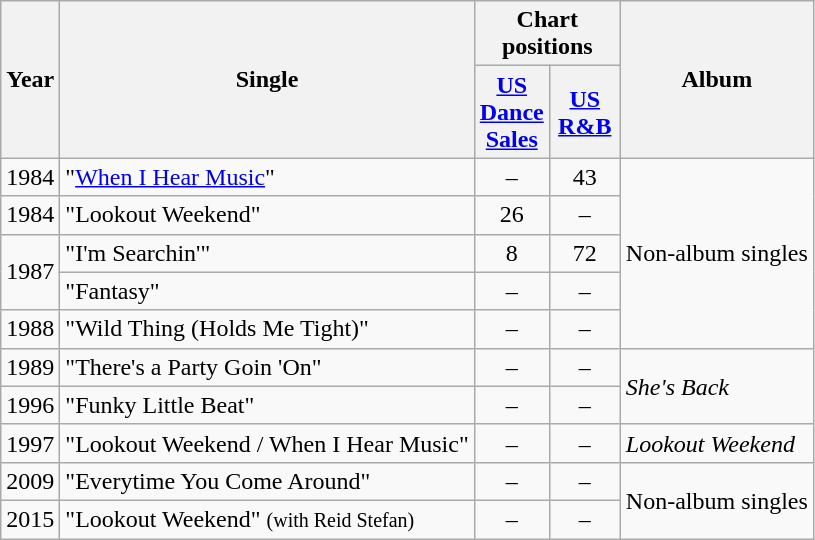<table Class="wikitable">
<tr>
<th style="text-align:center;" rowspan=2>Year</th>
<th style="text-align:center;" rowspan=2>Single</th>
<th style="text-align:center;" colspan=2>Chart positions</th>
<th style="text-align:center;" rowspan=2>Album</th>
</tr>
<tr>
<th style="width:40px;"><a href='#'>US Dance Sales</a></th>
<th style="width:40px;"><a href='#'>US R&B</a></th>
</tr>
<tr>
<td style="text-align:center;">1984</td>
<td style="text-align:left;">"<a href='#'>When I Hear Music</a>"</td>
<td style="text-align:center;">–</td>
<td style="text-align:center;">43</td>
<td style="text-align:left;" rowspan=5>Non-album singles</td>
</tr>
<tr>
<td style="text-align:center;">1984</td>
<td style="text-align:left;">"Lookout Weekend"</td>
<td style="text-align:center;">26</td>
<td style="text-align:center;">–</td>
</tr>
<tr>
<td style="text-align:center;" rowspan=2>1987</td>
<td style="text-align:left;">"I'm Searchin'"</td>
<td style="text-align:center;">8</td>
<td style="text-align:center;">72</td>
</tr>
<tr>
<td style="text-align:left;">"Fantasy"</td>
<td style="text-align:center; vertical-align:top;">–</td>
<td style="text-align:center; vertical-align:top;">–</td>
</tr>
<tr>
<td style="text-align:center;">1988</td>
<td style="text-align:left;">"Wild Thing (Holds Me Tight)"</td>
<td style="text-align:center; vertical-align:top;">–</td>
<td style="text-align:center; vertical-align:top;">–</td>
</tr>
<tr>
<td style="text-align:center;">1989</td>
<td style="text-align:left;">"There's a Party Goin 'On"</td>
<td style="text-align:center; vertical-align:top;">–</td>
<td style="text-align:center; vertical-align:top;">–</td>
<td style="text-align:left;" rowspan=2><em>She's Back</em></td>
</tr>
<tr>
<td style="text-align:center;">1996</td>
<td style="text-align:left;">"Funky Little Beat"</td>
<td style="text-align:center; vertical-align:top;">–</td>
<td style="text-align:center; vertical-align:top;">–</td>
</tr>
<tr>
<td style="text-align:center;">1997</td>
<td style="text-align:left;">"Lookout Weekend / When I Hear Music"</td>
<td style="text-align:center; vertical-align:top;">–</td>
<td style="text-align:center; vertical-align:top;">–</td>
<td style="text-align:left;"><em>Lookout Weekend</em></td>
</tr>
<tr>
<td style="text-align:center;">2009</td>
<td style="text-align:left;">"Everytime You Come Around"</td>
<td style="text-align:center; vertical-align:top;">–</td>
<td style="text-align:center; vertical-align:top;">–</td>
<td style="text-align:left;" rowspan=2>Non-album singles</td>
</tr>
<tr>
<td style="text-align:center;">2015</td>
<td style="text-align:left;">"Lookout Weekend" <small>(with Reid Stefan)</small></td>
<td style="text-align:center; vertical-align:top;">–</td>
<td style="text-align:center; vertical-align:top;">–</td>
</tr>
</table>
